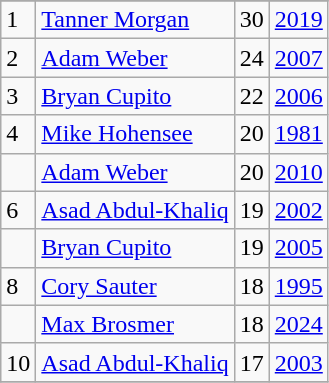<table class="wikitable">
<tr>
</tr>
<tr>
<td>1</td>
<td><a href='#'>Tanner Morgan</a></td>
<td>30</td>
<td><a href='#'>2019</a></td>
</tr>
<tr>
<td>2</td>
<td><a href='#'>Adam Weber</a></td>
<td>24</td>
<td><a href='#'>2007</a></td>
</tr>
<tr>
<td>3</td>
<td><a href='#'>Bryan Cupito</a></td>
<td>22</td>
<td><a href='#'>2006</a></td>
</tr>
<tr>
<td>4</td>
<td><a href='#'>Mike Hohensee</a></td>
<td>20</td>
<td><a href='#'>1981</a></td>
</tr>
<tr>
<td></td>
<td><a href='#'>Adam Weber</a></td>
<td>20</td>
<td><a href='#'>2010</a></td>
</tr>
<tr>
<td>6</td>
<td><a href='#'>Asad Abdul-Khaliq</a></td>
<td>19</td>
<td><a href='#'>2002</a></td>
</tr>
<tr>
<td></td>
<td><a href='#'>Bryan Cupito</a></td>
<td>19</td>
<td><a href='#'>2005</a></td>
</tr>
<tr>
<td>8</td>
<td><a href='#'>Cory Sauter</a></td>
<td>18</td>
<td><a href='#'>1995</a></td>
</tr>
<tr>
<td></td>
<td><a href='#'>Max Brosmer</a></td>
<td>18</td>
<td><a href='#'>2024</a></td>
</tr>
<tr>
<td>10</td>
<td><a href='#'>Asad Abdul-Khaliq</a></td>
<td>17</td>
<td><a href='#'>2003</a></td>
</tr>
<tr>
</tr>
</table>
